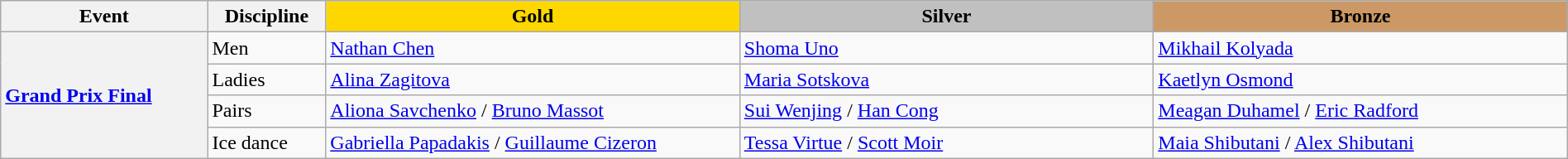<table class="wikitable unsortable" style="text-align:left; width:100%;">
<tr>
<th scope="col" style="width:10%">Event</th>
<th scope="col" style="width:5%">Discipline</th>
<td scope="col" style="text-align:center; width:20%; background:gold"><strong>Gold</strong></td>
<td scope="col" style="text-align:center; width:20%; background:silver"><strong>Silver</strong></td>
<td scope="col" style="text-align:center; width:20%; background:#c96"><strong>Bronze</strong></td>
</tr>
<tr>
<th scope="row" style="text-align:left" rowspan="4"> <a href='#'>Grand Prix Final</a></th>
<td>Men</td>
<td> <a href='#'>Nathan Chen</a></td>
<td> <a href='#'>Shoma Uno</a></td>
<td> <a href='#'>Mikhail Kolyada</a></td>
</tr>
<tr>
<td>Ladies</td>
<td> <a href='#'>Alina Zagitova</a></td>
<td> <a href='#'>Maria Sotskova</a></td>
<td> <a href='#'>Kaetlyn Osmond</a></td>
</tr>
<tr>
<td>Pairs</td>
<td> <a href='#'>Aliona Savchenko</a> / <a href='#'>Bruno Massot</a></td>
<td> <a href='#'>Sui Wenjing</a> / <a href='#'>Han Cong</a></td>
<td> <a href='#'>Meagan Duhamel</a> / <a href='#'>Eric Radford</a></td>
</tr>
<tr>
<td>Ice dance</td>
<td> <a href='#'>Gabriella Papadakis</a> / <a href='#'>Guillaume Cizeron</a></td>
<td> <a href='#'>Tessa Virtue</a> / <a href='#'>Scott Moir</a></td>
<td> <a href='#'>Maia Shibutani</a> / <a href='#'>Alex Shibutani</a></td>
</tr>
</table>
